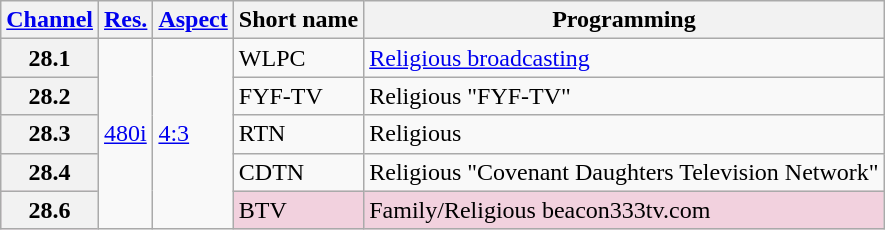<table class="wikitable">
<tr>
<th scope = "col"><a href='#'>Channel</a></th>
<th scope = "col"><a href='#'>Res.</a></th>
<th scope = "col"><a href='#'>Aspect</a></th>
<th scope = "col">Short name</th>
<th scope = "col">Programming</th>
</tr>
<tr>
<th scope = "row">28.1</th>
<td rowspan=5><a href='#'>480i</a></td>
<td rowspan=5><a href='#'>4:3</a></td>
<td>WLPC</td>
<td><a href='#'>Religious broadcasting</a></td>
</tr>
<tr>
<th scope = "row">28.2</th>
<td>FYF-TV</td>
<td>Religious "FYF-TV"</td>
</tr>
<tr>
<th scope = "row">28.3</th>
<td>RTN</td>
<td>Religious</td>
</tr>
<tr>
<th scope = "row">28.4</th>
<td>CDTN</td>
<td>Religious "Covenant Daughters Television Network"</td>
</tr>
<tr style="background-color: #f2d1de;">
<th scope = "row">28.6</th>
<td>BTV</td>
<td>Family/Religious beacon333tv.com </td>
</tr>
</table>
